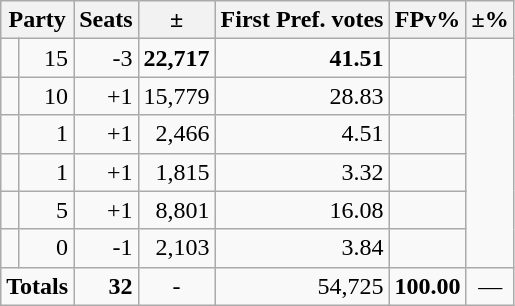<table class=wikitable>
<tr>
<th colspan=2 align=center>Party</th>
<th valign=top>Seats</th>
<th valign=top>±</th>
<th valign=top>First Pref. votes</th>
<th valign=top>FPv%</th>
<th valign=top>±%</th>
</tr>
<tr>
<td></td>
<td align=right>15</td>
<td align=right>-3</td>
<td align=right><strong>22,717</strong></td>
<td align=right><strong>41.51</strong></td>
<td align=right></td>
</tr>
<tr>
<td></td>
<td align=right>10</td>
<td align=right>+1</td>
<td align=right>15,779</td>
<td align=right>28.83</td>
<td align=right></td>
</tr>
<tr>
<td></td>
<td align=right>1</td>
<td align=right>+1</td>
<td align=right>2,466</td>
<td align=right>4.51</td>
<td align=right></td>
</tr>
<tr>
<td></td>
<td align=right>1</td>
<td align=right>+1</td>
<td align=right>1,815</td>
<td align=right>3.32</td>
<td align=right></td>
</tr>
<tr>
<td></td>
<td align=right>5</td>
<td align=right>+1</td>
<td align=right>8,801</td>
<td align=right>16.08</td>
<td align=right></td>
</tr>
<tr>
<td></td>
<td align=right>0</td>
<td align=right>-1</td>
<td align=right>2,103</td>
<td align=right>3.84</td>
<td align=right></td>
</tr>
<tr>
<td colspan=2 align=center><strong>Totals</strong></td>
<td align=right><strong>32</strong></td>
<td align=center>-</td>
<td align=right>54,725</td>
<td align=center><strong>100.00</strong></td>
<td align=center>—</td>
</tr>
</table>
